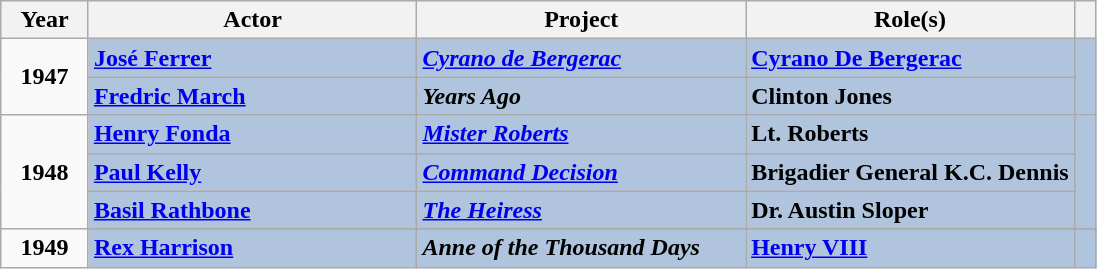<table class="wikitable sortable">
<tr>
<th scope="col" style="width:8%;">Year</th>
<th scope="col" style="width:30%;">Actor</th>
<th scope="col" style="width:30%;">Project</th>
<th scope="col" style="width:30%;">Role(s)</th>
<th scope="col" style="width:2%;" class="unsortable"></th>
</tr>
<tr>
<td rowspan="2" align="center"><strong>1947</strong> <br> </td>
<td style="background:#B0C4DE"><strong><a href='#'>José Ferrer</a></strong></td>
<td style="background:#B0C4DE"><strong><em><a href='#'>Cyrano de Bergerac</a></em></strong></td>
<td style="background:#B0C4DE"><strong><a href='#'>Cyrano De Bergerac</a></strong></td>
<td style="background:#B0C4DE" rowspan="2"></td>
</tr>
<tr style="background:#B0C4DE">
<td><strong><a href='#'>Fredric March</a></strong></td>
<td><strong><em>Years Ago</em></strong></td>
<td><strong>Clinton Jones</strong></td>
</tr>
<tr>
<td rowspan="3" align="center"><strong>1948</strong> <br> </td>
<td style="background:#B0C4DE"><strong><a href='#'>Henry Fonda</a></strong></td>
<td style="background:#B0C4DE"><strong><em><a href='#'>Mister Roberts</a></em></strong></td>
<td style="background:#B0C4DE"><strong>Lt. Roberts</strong></td>
<td style="background:#B0C4DE" rowspan="3"></td>
</tr>
<tr style="background:#B0C4DE">
<td><strong><a href='#'>Paul Kelly</a></strong></td>
<td><strong><em><a href='#'>Command Decision</a></em></strong></td>
<td><strong>Brigadier General K.C. Dennis</strong></td>
</tr>
<tr style="background:#B0C4DE">
<td><strong><a href='#'>Basil Rathbone</a></strong></td>
<td><strong><em><a href='#'>The Heiress</a></em></strong></td>
<td><strong>Dr. Austin Sloper</strong></td>
</tr>
<tr>
<td rowspan="2" align="center"><strong>1949</strong> <br> </td>
</tr>
<tr style="background:#B0C4DE">
<td><strong><a href='#'>Rex Harrison</a></strong></td>
<td><strong><em>Anne of the Thousand Days</em></strong></td>
<td><strong><a href='#'>Henry VIII</a></strong></td>
<td style="background:#B0C4DE"></td>
</tr>
</table>
